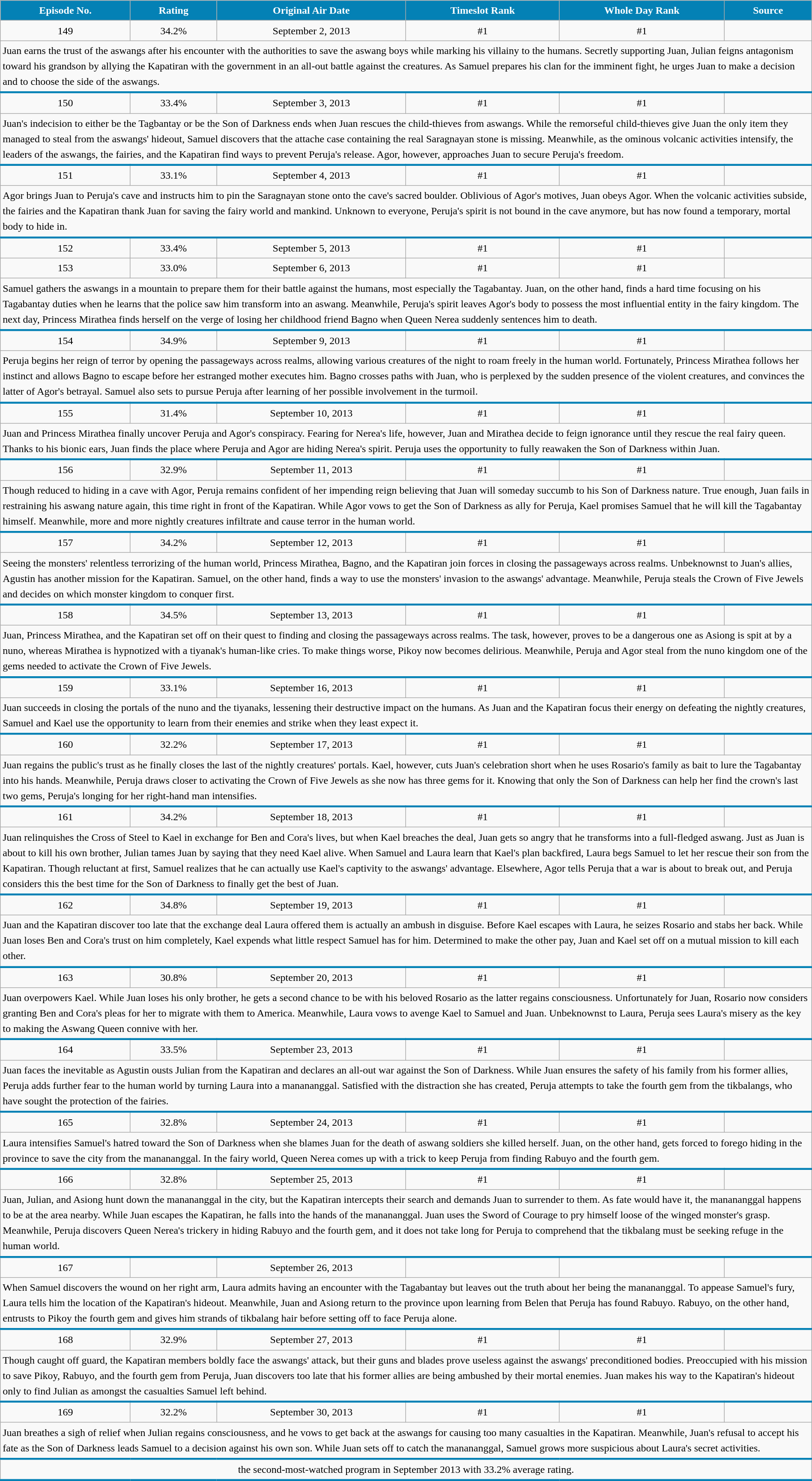<table class="wikitable" style="text-align:center; background:#f9f9f9; line-height:16px; line-height:150%" width="100%">
<tr style="color:white;">
<th style="background:#0481b5;">Episode No.</th>
<th style="background:#0481b5;">Rating</th>
<th style="background:#0481b5;">Original Air Date</th>
<th style="background:#0481b5;">Timeslot Rank</th>
<th style="background:#0481b5;">Whole Day Rank</th>
<th style="background:#0481b5;">Source</th>
</tr>
<tr>
<td>149</td>
<td>34.2%</td>
<td>September 2, 2013</td>
<td>#1</td>
<td>#1</td>
<td></td>
</tr>
<tr>
<td colspan = "6" style="text-align: left; border-bottom: 3px solid #0481b5;">Juan earns the trust of the aswangs after his encounter with the authorities to save the aswang boys while marking his villainy to the humans. Secretly supporting Juan, Julian feigns antagonism toward his grandson by allying the Kapatiran with the government in an all-out battle against the creatures. As Samuel prepares his clan for the imminent fight, he urges Juan to make a decision and to choose the side of the aswangs.</td>
</tr>
<tr>
<td>150</td>
<td>33.4%</td>
<td>September 3, 2013</td>
<td>#1</td>
<td>#1</td>
<td></td>
</tr>
<tr>
<td colspan = "6" style="text-align: left; border-bottom: 3px solid #0481b5;">Juan's indecision to either be the Tagbantay or be the Son of Darkness ends when Juan rescues the child-thieves from aswangs. While the remorseful child-thieves give Juan the only item they managed to steal from the aswangs' hideout, Samuel discovers that the attache case containing the real Saragnayan stone is missing. Meanwhile, as the ominous volcanic activities intensify, the leaders of the aswangs, the fairies, and the Kapatiran find ways to prevent Peruja's release. Agor, however, approaches Juan to secure Peruja's freedom.</td>
</tr>
<tr>
<td>151</td>
<td>33.1%</td>
<td>September 4, 2013</td>
<td>#1</td>
<td>#1</td>
<td></td>
</tr>
<tr>
<td colspan = "6" style="text-align: left; border-bottom: 3px solid #0481b5;">Agor brings Juan to Peruja's cave and instructs him to pin the Saragnayan stone onto the cave's sacred boulder. Oblivious of Agor's motives, Juan obeys Agor. When the volcanic activities subside, the fairies and the Kapatiran thank Juan for saving the fairy world and mankind. Unknown to everyone, Peruja's spirit is not bound in the cave anymore, but has now found a temporary, mortal body to hide in.</td>
</tr>
<tr>
<td>152</td>
<td>33.4%</td>
<td>September 5, 2013</td>
<td>#1</td>
<td>#1</td>
<td></td>
</tr>
<tr>
<td>153</td>
<td>33.0%</td>
<td>September 6, 2013</td>
<td>#1</td>
<td>#1</td>
<td></td>
</tr>
<tr>
<td colspan = "6" style="text-align: left; border-bottom: 3px solid #0481b5;">Samuel gathers the aswangs in a mountain to prepare them for their battle against the humans, most especially the Tagabantay. Juan, on the other hand, finds a hard time focusing on his Tagabantay duties when he learns that the police saw him transform into an aswang. Meanwhile, Peruja's spirit leaves Agor's body to possess the most influential entity in the fairy kingdom. The next day, Princess Mirathea finds herself on the verge of losing her childhood friend Bagno when Queen Nerea suddenly sentences him to death.</td>
</tr>
<tr>
<td>154</td>
<td>34.9%</td>
<td>September 9, 2013</td>
<td>#1</td>
<td>#1</td>
<td></td>
</tr>
<tr>
<td colspan = "6" style="text-align: left; border-bottom: 3px solid #0481b5;">Peruja begins her reign of terror by opening the passageways across realms, allowing various creatures of the night to roam freely in the human world. Fortunately, Princess Mirathea follows her instinct and allows Bagno to escape before her estranged mother executes him. Bagno crosses paths with Juan, who is perplexed by the sudden presence of the violent creatures, and convinces the latter of Agor's betrayal. Samuel also sets to pursue Peruja after learning of her possible involvement in the turmoil.</td>
</tr>
<tr>
<td>155</td>
<td>31.4%</td>
<td>September 10, 2013</td>
<td>#1</td>
<td>#1</td>
<td></td>
</tr>
<tr>
<td colspan = "6" style="text-align: left; border-bottom: 3px solid #0481b5;">Juan and Princess Mirathea finally uncover Peruja and Agor's conspiracy. Fearing for Nerea's life, however, Juan and Mirathea decide to feign ignorance until they rescue the real fairy queen. Thanks to his bionic ears, Juan finds the place where Peruja and Agor are hiding Nerea's spirit. Peruja uses the opportunity to fully reawaken the Son of Darkness within Juan.</td>
</tr>
<tr>
<td>156</td>
<td>32.9%</td>
<td>September 11, 2013</td>
<td>#1</td>
<td>#1</td>
<td></td>
</tr>
<tr>
<td colspan = "6" style="text-align: left; border-bottom: 3px solid #0481b5;">Though reduced to hiding in a cave with Agor, Peruja remains confident of her impending reign believing that Juan will someday succumb to his Son of Darkness nature. True enough, Juan fails in restraining his aswang nature again, this time right in front of the Kapatiran. While Agor vows to get the Son of Darkness as ally for Peruja, Kael promises Samuel that he will kill the Tagabantay himself. Meanwhile, more and more nightly creatures infiltrate and cause terror in the human world.</td>
</tr>
<tr>
<td>157</td>
<td>34.2%</td>
<td>September 12, 2013</td>
<td>#1</td>
<td>#1</td>
<td></td>
</tr>
<tr>
<td colspan = "6" style="text-align: left; border-bottom: 3px solid #0481b5;">Seeing the monsters' relentless terrorizing of the human world, Princess Mirathea, Bagno, and the Kapatiran join forces in closing the passageways across realms. Unbeknownst to Juan's allies, Agustin has another mission for the Kapatiran. Samuel, on the other hand, finds a way to use the monsters' invasion to the aswangs' advantage. Meanwhile, Peruja steals the Crown of Five Jewels and decides on which monster kingdom to conquer first.</td>
</tr>
<tr>
<td>158</td>
<td>34.5%</td>
<td>September 13, 2013</td>
<td>#1</td>
<td>#1</td>
<td></td>
</tr>
<tr>
<td colspan = "6" style="text-align: left; border-bottom: 3px solid #0481b5;">Juan, Princess Mirathea, and the Kapatiran set off on their quest to finding and closing the passageways across realms. The task, however, proves to be a dangerous one as Asiong is spit at by a nuno, whereas Mirathea is hypnotized with a tiyanak's human-like cries. To make things worse, Pikoy now becomes delirious. Meanwhile, Peruja and Agor steal from the nuno kingdom one of the gems needed to activate the Crown of Five Jewels.</td>
</tr>
<tr>
<td>159</td>
<td>33.1%</td>
<td>September 16, 2013</td>
<td>#1</td>
<td>#1</td>
<td></td>
</tr>
<tr>
<td colspan = "6" style="text-align: left; border-bottom: 3px solid #0481b5;">Juan succeeds in closing the portals of the nuno and the tiyanaks, lessening their destructive impact on the humans. As Juan and the Kapatiran focus their energy on defeating the nightly creatures, Samuel and Kael use the opportunity to learn from their enemies and strike when they least expect it.</td>
</tr>
<tr>
<td>160</td>
<td>32.2%</td>
<td>September 17, 2013</td>
<td>#1</td>
<td>#1</td>
<td></td>
</tr>
<tr>
<td colspan = "6" style="text-align: left; border-bottom: 3px solid #0481b5;">Juan regains the public's trust as he finally closes the last of the nightly creatures' portals. Kael, however, cuts Juan's celebration short when he uses Rosario's family as bait to lure the Tagabantay into his hands. Meanwhile, Peruja draws closer to activating the Crown of Five Jewels as she now has three gems for it. Knowing that only the Son of Darkness can help her find the crown's last two gems, Peruja's longing for her right-hand man intensifies.</td>
</tr>
<tr>
<td>161</td>
<td>34.2%</td>
<td>September 18, 2013</td>
<td>#1</td>
<td>#1</td>
<td></td>
</tr>
<tr>
<td colspan = "6" style="text-align: left; border-bottom: 3px solid #0481b5;">Juan relinquishes the Cross of Steel to Kael in exchange for Ben and Cora's lives, but when Kael breaches the deal, Juan gets so angry that he transforms into a full-fledged aswang. Just as Juan is about to kill his own brother, Julian tames Juan by saying that they need Kael alive. When Samuel and Laura learn that Kael's plan backfired, Laura begs Samuel to let her rescue their son from the Kapatiran. Though reluctant at first, Samuel realizes that he can actually use Kael's captivity to the aswangs' advantage. Elsewhere, Agor tells Peruja that a war is about to break out, and Peruja considers this the best time for the Son of Darkness to finally get the best of Juan.</td>
</tr>
<tr>
<td>162</td>
<td>34.8%</td>
<td>September 19, 2013</td>
<td>#1</td>
<td>#1</td>
<td></td>
</tr>
<tr>
<td colspan = "6" style="text-align: left; border-bottom: 3px solid #0481b5;">Juan and the Kapatiran discover too late that the exchange deal Laura offered them is actually an ambush in disguise. Before Kael escapes with Laura, he seizes Rosario and stabs her back. While Juan loses Ben and Cora's trust on him completely, Kael expends what little respect Samuel has for him. Determined to make the other pay, Juan and Kael set off on a mutual mission to kill each other.</td>
</tr>
<tr>
<td>163</td>
<td>30.8%</td>
<td>September 20, 2013</td>
<td>#1</td>
<td>#1</td>
<td></td>
</tr>
<tr>
<td colspan = "6" style="text-align: left; border-bottom: 3px solid #0481b5;">Juan overpowers Kael. While Juan loses his only brother, he gets a second chance to be with his beloved Rosario as the latter regains consciousness. Unfortunately for Juan, Rosario now considers granting Ben and Cora's pleas for her to migrate with them to America. Meanwhile, Laura vows to avenge Kael to Samuel and Juan. Unbeknownst to Laura, Peruja sees Laura's misery as the key to making the Aswang Queen connive with her.</td>
</tr>
<tr>
<td>164</td>
<td>33.5%</td>
<td>September 23, 2013</td>
<td>#1</td>
<td>#1</td>
<td></td>
</tr>
<tr>
<td colspan = "6" style="text-align: left; border-bottom: 3px solid #0481b5;">Juan faces the inevitable as Agustin ousts Julian from the Kapatiran and declares an all-out war against the Son of Darkness. While Juan ensures the safety of his family from his former allies, Peruja adds further fear to the human world by turning Laura into a manananggal. Satisfied with the distraction she has created, Peruja attempts to take the fourth gem from the tikbalangs, who have sought the protection of the fairies.</td>
</tr>
<tr>
<td>165</td>
<td>32.8%</td>
<td>September 24, 2013</td>
<td>#1</td>
<td>#1</td>
<td></td>
</tr>
<tr>
<td colspan = "6" style="text-align: left; border-bottom: 3px solid #0481b5;">Laura intensifies Samuel's hatred toward the Son of Darkness when she blames Juan for the death of aswang soldiers she killed herself. Juan, on the other hand, gets forced to forego hiding in the province to save the city from the manananggal. In the fairy world, Queen Nerea comes up with a trick to keep Peruja from finding Rabuyo and the fourth gem.</td>
</tr>
<tr>
<td>166</td>
<td>32.8%</td>
<td>September 25, 2013</td>
<td>#1</td>
<td>#1</td>
<td></td>
</tr>
<tr>
<td colspan = "6" style="text-align: left; border-bottom: 3px solid #0481b5;">Juan, Julian, and Asiong hunt down the manananggal in the city, but the Kapatiran intercepts their search and demands Juan to surrender to them. As fate would have it, the manananggal happens to be at the area nearby. While Juan escapes the Kapatiran, he falls into the hands of the manananggal. Juan uses the Sword of Courage to pry himself loose of the winged monster's grasp. Meanwhile, Peruja discovers Queen Nerea's trickery in hiding Rabuyo and the fourth gem, and it does not take long for Peruja to comprehend that the tikbalang must be seeking refuge in the human world.</td>
</tr>
<tr>
<td>167</td>
<td></td>
<td>September 26, 2013</td>
<td></td>
<td></td>
<td></td>
</tr>
<tr>
<td colspan = "6" style="text-align: left; border-bottom: 3px solid #0481b5;">When Samuel discovers the wound on her right arm, Laura admits having an encounter with the Tagabantay but leaves out the truth about her being the manananggal. To appease Samuel's fury, Laura tells him the location of the Kapatiran's hideout. Meanwhile, Juan and Asiong return to the province upon learning from Belen that Peruja has found Rabuyo. Rabuyo, on the other hand, entrusts to Pikoy the fourth gem and gives him strands of tikbalang hair before setting off to face Peruja alone.</td>
</tr>
<tr>
<td>168</td>
<td>32.9%</td>
<td>September 27, 2013</td>
<td>#1</td>
<td>#1</td>
<td></td>
</tr>
<tr>
<td colspan = "6" style="text-align: left; border-bottom: 3px solid #0481b5;">Though caught off guard, the Kapatiran members boldly face the aswangs' attack, but their guns and blades prove useless against the aswangs' preconditioned bodies. Preoccupied with his mission to save Pikoy, Rabuyo, and the fourth gem from Peruja, Juan discovers too late that his former allies are being ambushed by their mortal enemies. Juan makes his way to the Kapatiran's hideout only to find Julian as amongst the casualties Samuel left behind.</td>
</tr>
<tr>
<td>169</td>
<td>32.2%</td>
<td>September 30, 2013</td>
<td>#1</td>
<td>#1</td>
<td></td>
</tr>
<tr>
<td colspan = "6" style="text-align: left; border-bottom: 3px solid #0481b5;">Juan breathes a sigh of relief when Julian regains consciousness, and he vows to get back at the aswangs for causing too many casualties in the Kapatiran. Meanwhile, Juan's refusal to accept his fate as the Son of Darkness leads Samuel to a decision against his own son. While Juan sets off to catch the manananggal, Samuel grows more suspicious about Laura's secret activities.</td>
</tr>
<tr>
<td colspan = "6" style="text-align: center; border-bottom: 3px solid #0481b5;">the second-most-watched program in September 2013 with 33.2% average rating.</td>
</tr>
</table>
